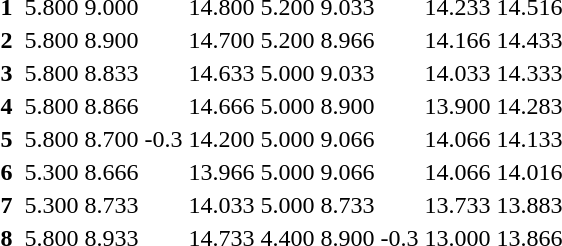<table>
<tr>
<th scope=row style="text-align:center">1</th>
<td align=left></td>
<td>5.800</td>
<td>9.000</td>
<td></td>
<td>14.800</td>
<td>5.200</td>
<td>9.033</td>
<td></td>
<td>14.233</td>
<td>14.516</td>
</tr>
<tr>
<th scope=row style="text-align:center">2</th>
<td align=left></td>
<td>5.800</td>
<td>8.900</td>
<td></td>
<td>14.700</td>
<td>5.200</td>
<td>8.966</td>
<td></td>
<td>14.166</td>
<td>14.433</td>
</tr>
<tr>
<th scope=row style="text-align:center">3</th>
<td align=left></td>
<td>5.800</td>
<td>8.833</td>
<td></td>
<td>14.633</td>
<td>5.000</td>
<td>9.033</td>
<td></td>
<td>14.033</td>
<td>14.333</td>
</tr>
<tr>
<th scope=row style="text-align:center">4</th>
<td align=left></td>
<td>5.800</td>
<td>8.866</td>
<td></td>
<td>14.666</td>
<td>5.000</td>
<td>8.900</td>
<td></td>
<td>13.900</td>
<td>14.283</td>
</tr>
<tr>
<th scope=row style="text-align:center">5</th>
<td align=left></td>
<td>5.800</td>
<td>8.700</td>
<td>-0.3</td>
<td>14.200</td>
<td>5.000</td>
<td>9.066</td>
<td></td>
<td>14.066</td>
<td>14.133</td>
</tr>
<tr>
<th scope=row style="text-align:center">6</th>
<td align=left></td>
<td>5.300</td>
<td>8.666</td>
<td></td>
<td>13.966</td>
<td>5.000</td>
<td>9.066</td>
<td></td>
<td>14.066</td>
<td>14.016</td>
</tr>
<tr>
<th scope=row style="text-align:center">7</th>
<td align=left></td>
<td>5.300</td>
<td>8.733</td>
<td></td>
<td>14.033</td>
<td>5.000</td>
<td>8.733</td>
<td></td>
<td>13.733</td>
<td>13.883</td>
</tr>
<tr>
<th scope=row style="text-align:center">8</th>
<td align=left></td>
<td>5.800</td>
<td>8.933</td>
<td></td>
<td>14.733</td>
<td>4.400</td>
<td>8.900</td>
<td>-0.3</td>
<td>13.000</td>
<td>13.866</td>
</tr>
<tr>
</tr>
</table>
